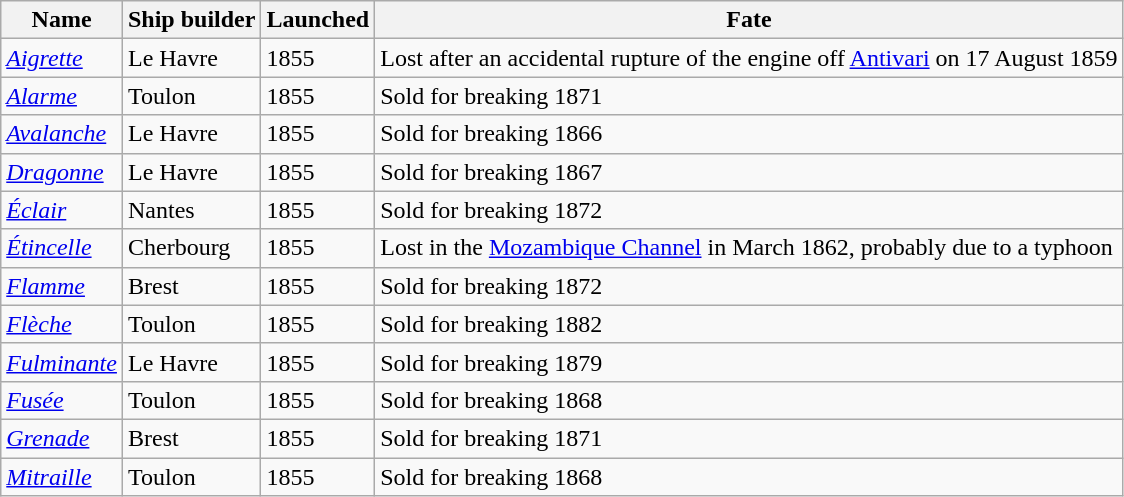<table class="wikitable" style="text-align:left">
<tr>
<th>Name</th>
<th>Ship builder</th>
<th>Launched</th>
<th>Fate</th>
</tr>
<tr>
<td><a href='#'><em>Aigrette</em></a></td>
<td>Le Havre</td>
<td>1855</td>
<td>Lost after an accidental rupture of the engine off <a href='#'>Antivari</a> on 17 August 1859</td>
</tr>
<tr>
<td><a href='#'><em>Alarme</em></a></td>
<td>Toulon</td>
<td>1855</td>
<td>Sold for breaking 1871</td>
</tr>
<tr>
<td><a href='#'><em>Avalanche</em></a></td>
<td>Le Havre</td>
<td>1855</td>
<td>Sold for breaking 1866</td>
</tr>
<tr>
<td><a href='#'><em>Dragonne</em></a></td>
<td>Le Havre</td>
<td>1855</td>
<td>Sold for breaking 1867</td>
</tr>
<tr>
<td><a href='#'><em>Éclair</em></a></td>
<td>Nantes</td>
<td>1855</td>
<td>Sold for breaking 1872</td>
</tr>
<tr>
<td><a href='#'><em>Étincelle</em></a></td>
<td>Cherbourg</td>
<td>1855</td>
<td>Lost in the <a href='#'>Mozambique Channel</a> in March 1862, probably due to a typhoon</td>
</tr>
<tr>
<td><a href='#'><em>Flamme</em></a></td>
<td>Brest</td>
<td>1855</td>
<td>Sold for breaking 1872</td>
</tr>
<tr>
<td><a href='#'><em>Flèche</em></a></td>
<td>Toulon</td>
<td>1855</td>
<td>Sold for breaking 1882</td>
</tr>
<tr>
<td><a href='#'><em>Fulminante</em></a></td>
<td>Le Havre</td>
<td>1855</td>
<td>Sold for breaking 1879</td>
</tr>
<tr>
<td><a href='#'><em>Fusée</em></a></td>
<td>Toulon</td>
<td>1855</td>
<td>Sold for breaking 1868</td>
</tr>
<tr>
<td><a href='#'><em>Grenade</em></a></td>
<td>Brest</td>
<td>1855</td>
<td>Sold for breaking 1871</td>
</tr>
<tr>
<td><a href='#'><em>Mitraille</em></a></td>
<td>Toulon</td>
<td>1855</td>
<td>Sold for breaking 1868</td>
</tr>
</table>
